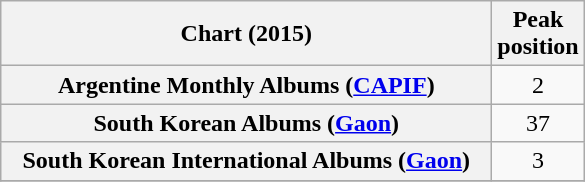<table class="wikitable sortable plainrowheaders" style="text-align:center">
<tr>
<th scope="col" style="width:20em;">Chart (2015)</th>
<th scope="col">Peak<br>position</th>
</tr>
<tr>
<th scope="row">Argentine Monthly Albums (<a href='#'>CAPIF</a>)</th>
<td>2</td>
</tr>
<tr>
<th scope="row">South Korean Albums (<a href='#'>Gaon</a>)</th>
<td>37</td>
</tr>
<tr>
<th scope="row">South Korean International Albums (<a href='#'>Gaon</a>)</th>
<td>3</td>
</tr>
<tr>
</tr>
</table>
